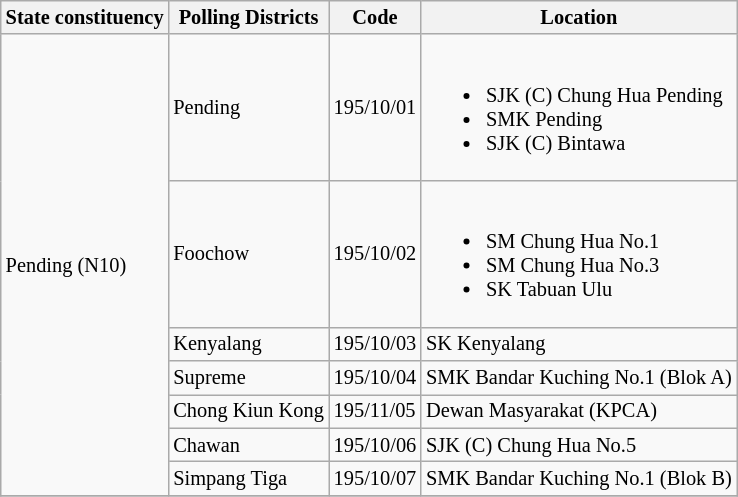<table class="wikitable sortable mw-collapsible" style="white-space:nowrap;font-size:85%">
<tr>
<th>State constituency</th>
<th>Polling Districts</th>
<th>Code</th>
<th>Location</th>
</tr>
<tr>
<td rowspan="7">Pending (N10)</td>
<td>Pending</td>
<td>195/10/01</td>
<td><br><ul><li>SJK (C) Chung Hua Pending</li><li>SMK Pending</li><li>SJK (C) Bintawa</li></ul></td>
</tr>
<tr>
<td>Foochow</td>
<td>195/10/02</td>
<td><br><ul><li>SM Chung Hua No.1</li><li>SM Chung Hua No.3</li><li>SK Tabuan Ulu</li></ul></td>
</tr>
<tr>
<td>Kenyalang</td>
<td>195/10/03</td>
<td>SK Kenyalang</td>
</tr>
<tr>
<td>Supreme</td>
<td>195/10/04</td>
<td>SMK Bandar Kuching No.1 (Blok A)</td>
</tr>
<tr>
<td>Chong Kiun Kong</td>
<td>195/11/05</td>
<td>Dewan Masyarakat (KPCA)</td>
</tr>
<tr>
<td>Chawan</td>
<td>195/10/06</td>
<td>SJK (C) Chung Hua No.5</td>
</tr>
<tr>
<td>Simpang Tiga</td>
<td>195/10/07</td>
<td>SMK Bandar Kuching No.1 (Blok B)</td>
</tr>
<tr>
</tr>
</table>
